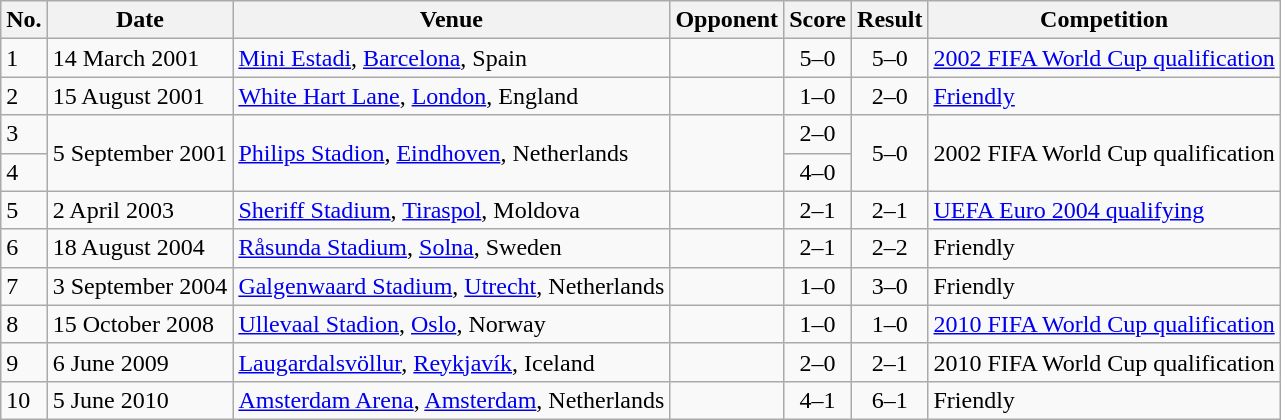<table class="wikitable sortable">
<tr>
<th>No.</th>
<th>Date</th>
<th>Venue</th>
<th>Opponent</th>
<th>Score</th>
<th>Result</th>
<th>Competition</th>
</tr>
<tr>
<td>1</td>
<td>14 March 2001</td>
<td><a href='#'>Mini Estadi</a>, <a href='#'>Barcelona</a>, Spain</td>
<td></td>
<td align=center>5–0</td>
<td align=center>5–0</td>
<td><a href='#'>2002 FIFA World Cup qualification</a></td>
</tr>
<tr>
<td>2</td>
<td>15 August 2001</td>
<td><a href='#'>White Hart Lane</a>, <a href='#'>London</a>, England</td>
<td></td>
<td align=center>1–0</td>
<td align=center>2–0</td>
<td><a href='#'>Friendly</a></td>
</tr>
<tr>
<td>3</td>
<td rowspan=2>5 September 2001</td>
<td rowspan=2><a href='#'>Philips Stadion</a>, <a href='#'>Eindhoven</a>, Netherlands</td>
<td rowspan=2></td>
<td align=center>2–0</td>
<td align=center rowspan=2>5–0</td>
<td rowspan=2>2002 FIFA World Cup qualification</td>
</tr>
<tr>
<td>4</td>
<td align=center>4–0</td>
</tr>
<tr>
<td>5</td>
<td>2 April 2003</td>
<td><a href='#'>Sheriff Stadium</a>, <a href='#'>Tiraspol</a>, Moldova</td>
<td></td>
<td align=center>2–1</td>
<td align=center>2–1</td>
<td><a href='#'>UEFA Euro 2004 qualifying</a></td>
</tr>
<tr>
<td>6</td>
<td>18 August 2004</td>
<td><a href='#'>Råsunda Stadium</a>, <a href='#'>Solna</a>, Sweden</td>
<td></td>
<td align=center>2–1</td>
<td align=center>2–2</td>
<td>Friendly</td>
</tr>
<tr>
<td>7</td>
<td>3 September 2004</td>
<td><a href='#'>Galgenwaard Stadium</a>, <a href='#'>Utrecht</a>, Netherlands</td>
<td></td>
<td align=center>1–0</td>
<td align=center>3–0</td>
<td>Friendly</td>
</tr>
<tr>
<td>8</td>
<td>15 October 2008</td>
<td><a href='#'>Ullevaal Stadion</a>, <a href='#'>Oslo</a>, Norway</td>
<td></td>
<td align=center>1–0</td>
<td align=center>1–0</td>
<td><a href='#'>2010 FIFA World Cup qualification</a></td>
</tr>
<tr>
<td>9</td>
<td>6 June 2009</td>
<td><a href='#'>Laugardalsvöllur</a>, <a href='#'>Reykjavík</a>, Iceland</td>
<td></td>
<td align=center>2–0</td>
<td align=center>2–1</td>
<td>2010 FIFA World Cup qualification</td>
</tr>
<tr>
<td>10</td>
<td>5 June 2010</td>
<td><a href='#'>Amsterdam Arena</a>, <a href='#'>Amsterdam</a>, Netherlands</td>
<td></td>
<td align=center>4–1</td>
<td align=center>6–1</td>
<td>Friendly</td>
</tr>
</table>
